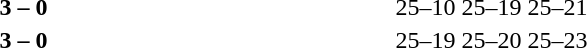<table>
<tr>
<th width=200></th>
<th width=80></th>
<th width=200></th>
<th width=220></th>
</tr>
<tr>
<td align=right><strong></strong></td>
<td align=center><strong>3 – 0</strong></td>
<td></td>
<td>25–10 25–19 25–21</td>
</tr>
<tr>
<td align=right><strong></strong></td>
<td align=center><strong>3 – 0</strong></td>
<td></td>
<td>25–19 25–20 25–23</td>
</tr>
</table>
